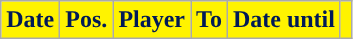<table class="wikitable plainrowheaders sortable">
<tr>
<th style="background-color:#FFF300; color:#001958; ">Date</th>
<th style="background-color:#FFF300; color:#001958; ">Pos.</th>
<th style="background-color:#FFF300; color:#001958; ">Player</th>
<th style="background-color:#FFF300; color:#001958; ">To</th>
<th style="background-color:#FFF300; color:#001958; ">Date until</th>
<th style="background-color:#FFF300; color:#001958; "></th>
</tr>
</table>
